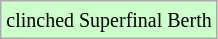<table class="wikitable">
<tr>
<td style="background-color: #ccffcc;"><small>clinched Superfinal Berth</small></td>
</tr>
</table>
